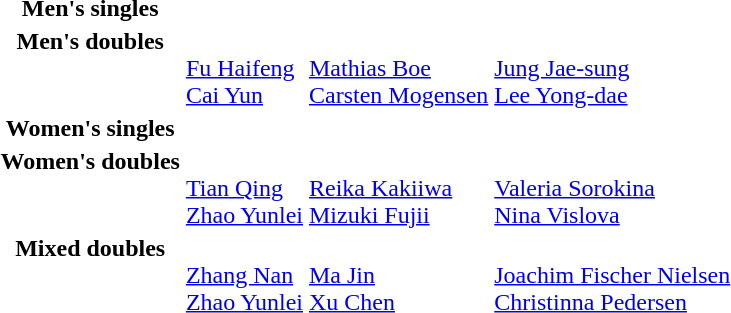<table>
<tr>
<th scope="row">Men's singles <br></th>
<td></td>
<td></td>
<td></td>
</tr>
<tr valign="top">
<th scope="row">Men's doubles <br></th>
<td><br><a href='#'>Fu Haifeng</a><br><a href='#'>Cai Yun</a></td>
<td><br><a href='#'>Mathias Boe</a><br><a href='#'>Carsten Mogensen</a></td>
<td><br><a href='#'>Jung Jae-sung</a><br><a href='#'>Lee Yong-dae</a></td>
</tr>
<tr valign="top">
<th scope="row">Women's singles <br></th>
<td></td>
<td></td>
<td></td>
</tr>
<tr valign="top">
<th scope="row">Women's doubles <br></th>
<td><br><a href='#'>Tian Qing</a><br><a href='#'>Zhao Yunlei</a></td>
<td><br><a href='#'>Reika Kakiiwa</a><br><a href='#'>Mizuki Fujii</a></td>
<td><br><a href='#'>Valeria Sorokina</a><br><a href='#'>Nina Vislova</a></td>
</tr>
<tr valign="top">
<th scope="row">Mixed doubles <br></th>
<td><br><a href='#'>Zhang Nan</a><br><a href='#'>Zhao Yunlei</a></td>
<td><br><a href='#'>Ma Jin</a><br><a href='#'>Xu Chen</a></td>
<td><br><a href='#'>Joachim Fischer Nielsen</a><br><a href='#'>Christinna Pedersen</a></td>
</tr>
</table>
